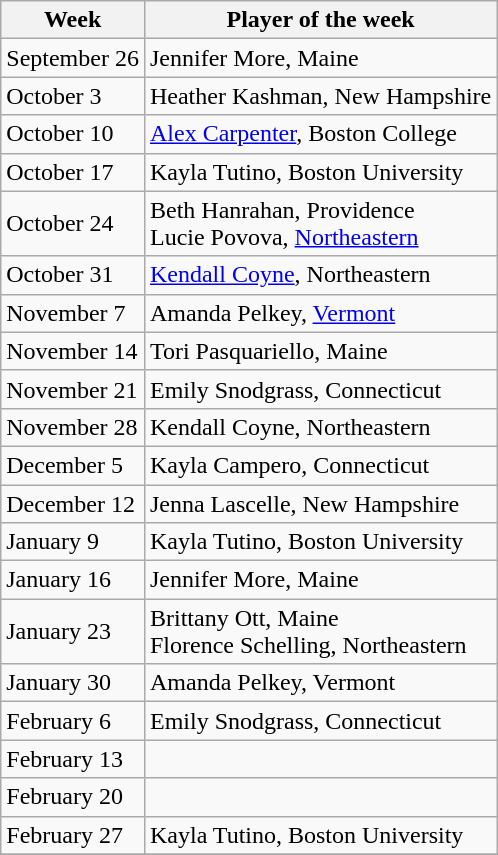<table class="wikitable" border="1">
<tr>
<th>Week</th>
<th>Player of the week</th>
</tr>
<tr>
<td>September 26</td>
<td>Jennifer More, Maine</td>
</tr>
<tr>
<td>October 3</td>
<td>Heather Kashman, New Hampshire</td>
</tr>
<tr>
<td>October 10</td>
<td><a href='#'>Alex Carpenter</a>, Boston College</td>
</tr>
<tr>
<td>October 17</td>
<td>Kayla Tutino, Boston University</td>
</tr>
<tr>
<td>October 24</td>
<td>Beth Hanrahan, Providence<br>Lucie Povova, <a href='#'>Northeastern</a></td>
</tr>
<tr>
<td>October 31</td>
<td><a href='#'>Kendall Coyne</a>, Northeastern</td>
</tr>
<tr>
<td>November 7</td>
<td>Amanda Pelkey, <a href='#'>Vermont</a></td>
</tr>
<tr>
<td>November 14</td>
<td>Tori Pasquariello, Maine</td>
</tr>
<tr>
<td>November 21</td>
<td>Emily Snodgrass, Connecticut</td>
</tr>
<tr>
<td>November 28</td>
<td>Kendall Coyne, Northeastern</td>
</tr>
<tr>
<td>December 5</td>
<td>Kayla Campero, Connecticut</td>
</tr>
<tr>
<td>December 12</td>
<td>Jenna Lascelle, New Hampshire</td>
</tr>
<tr>
<td>January 9</td>
<td>Kayla Tutino, Boston University</td>
</tr>
<tr>
<td>January 16</td>
<td>Jennifer More, Maine</td>
</tr>
<tr>
<td>January 23</td>
<td>Brittany Ott, Maine<br>Florence Schelling, Northeastern</td>
</tr>
<tr>
<td>January 30</td>
<td>Amanda Pelkey, Vermont</td>
</tr>
<tr>
<td>February 6</td>
<td>Emily Snodgrass, Connecticut</td>
</tr>
<tr>
<td>February 13</td>
<td></td>
</tr>
<tr>
<td>February 20</td>
<td></td>
</tr>
<tr>
<td>February 27</td>
<td>Kayla Tutino, Boston University</td>
</tr>
<tr>
</tr>
</table>
